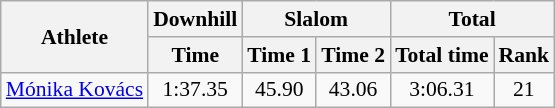<table class="wikitable" style="font-size:90%">
<tr>
<th rowspan="2">Athlete</th>
<th>Downhill</th>
<th colspan="2">Slalom</th>
<th colspan="2">Total</th>
</tr>
<tr>
<th>Time</th>
<th>Time 1</th>
<th>Time 2</th>
<th>Total time</th>
<th>Rank</th>
</tr>
<tr>
<td><a href='#'>Mónika Kovács</a></td>
<td align="center">1:37.35</td>
<td align="center">45.90</td>
<td align="center">43.06</td>
<td align="center">3:06.31</td>
<td align="center">21</td>
</tr>
</table>
